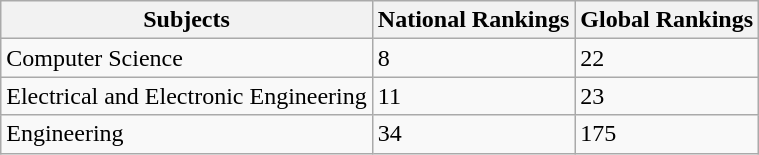<table class="wikitable floatright">
<tr>
<th>Subjects</th>
<th>National Rankings</th>
<th>Global Rankings</th>
</tr>
<tr>
<td>Computer Science</td>
<td>8</td>
<td>22</td>
</tr>
<tr>
<td>Electrical and Electronic Engineering</td>
<td>11</td>
<td>23</td>
</tr>
<tr>
<td>Engineering</td>
<td>34</td>
<td>175</td>
</tr>
</table>
